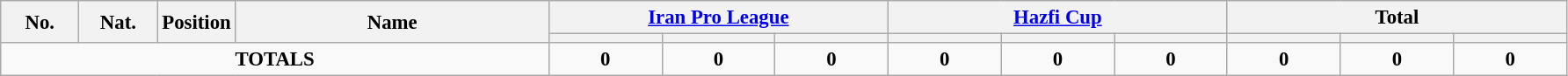<table class="wikitable" style="font-size: 95%; text-align: center;">
<tr>
<th rowspan="2" width="5%">No.</th>
<th rowspan="2" width="5%">Nat.</th>
<th rowspan="2" width="5%">Position</th>
<th rowspan="2" width="20%">Name</th>
<th colspan=3><a href='#'>Iran Pro League</a></th>
<th colspan=3><a href='#'>Hazfi Cup</a></th>
<th colspan=3>Total</th>
</tr>
<tr>
<th width=60></th>
<th width=60></th>
<th width=60></th>
<th width=60></th>
<th width=60></th>
<th width=60></th>
<th width=60></th>
<th width=60></th>
<th width=60></th>
</tr>
<tr>
<td colspan="4"><strong>TOTALS</strong></td>
<td><strong>0</strong></td>
<td><strong>0</strong></td>
<td><strong>0</strong></td>
<td><strong>0</strong></td>
<td><strong>0</strong></td>
<td><strong>0</strong></td>
<td><strong>0</strong></td>
<td><strong>0</strong></td>
<td><strong>0</strong></td>
</tr>
</table>
